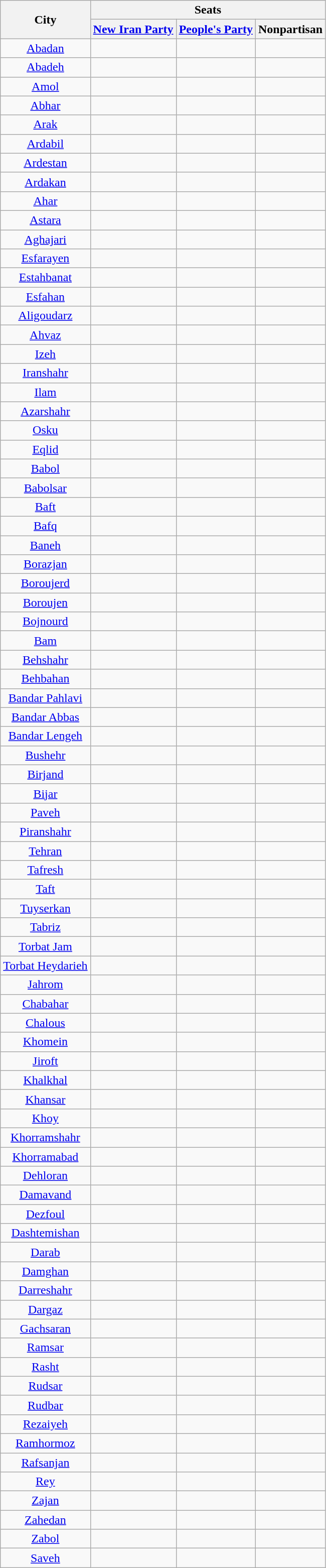<table class="wikitable" style="font-size:100%;text-align:center;">
<tr>
<th rowspan="2">City</th>
<th colspan="3">Seats</th>
</tr>
<tr>
<th><a href='#'>New Iran Party</a></th>
<th><a href='#'>People's Party</a></th>
<th>Nonpartisan</th>
</tr>
<tr>
<td><a href='#'>Abadan</a></td>
<td></td>
<td></td>
<td></td>
</tr>
<tr>
<td><a href='#'>Abadeh</a></td>
<td></td>
<td></td>
<td></td>
</tr>
<tr>
<td><a href='#'>Amol</a></td>
<td></td>
<td></td>
<td></td>
</tr>
<tr>
<td><a href='#'>Abhar</a></td>
<td></td>
<td></td>
<td></td>
</tr>
<tr>
<td><a href='#'>Arak</a></td>
<td></td>
<td></td>
<td></td>
</tr>
<tr>
<td><a href='#'>Ardabil</a></td>
<td></td>
<td></td>
<td></td>
</tr>
<tr>
<td><a href='#'>Ardestan</a></td>
<td></td>
<td></td>
<td></td>
</tr>
<tr>
<td><a href='#'>Ardakan</a></td>
<td></td>
<td></td>
<td></td>
</tr>
<tr>
<td><a href='#'>Ahar</a></td>
<td></td>
<td></td>
<td></td>
</tr>
<tr>
<td><a href='#'>Astara</a></td>
<td></td>
<td></td>
<td></td>
</tr>
<tr>
<td><a href='#'>Aghajari</a></td>
<td></td>
<td></td>
<td></td>
</tr>
<tr>
<td><a href='#'>Esfarayen</a></td>
<td></td>
<td></td>
<td></td>
</tr>
<tr>
<td><a href='#'>Estahbanat</a></td>
<td></td>
<td></td>
<td></td>
</tr>
<tr>
<td><a href='#'>Esfahan</a></td>
<td></td>
<td></td>
<td></td>
</tr>
<tr>
<td><a href='#'>Aligoudarz</a></td>
<td></td>
<td></td>
<td></td>
</tr>
<tr>
<td><a href='#'>Ahvaz</a></td>
<td></td>
<td></td>
<td></td>
</tr>
<tr>
<td><a href='#'>Izeh</a></td>
<td></td>
<td></td>
<td></td>
</tr>
<tr>
<td><a href='#'>Iranshahr</a></td>
<td></td>
<td></td>
<td></td>
</tr>
<tr>
<td><a href='#'>Ilam</a></td>
<td></td>
<td></td>
<td></td>
</tr>
<tr>
<td><a href='#'>Azarshahr</a></td>
<td></td>
<td></td>
<td></td>
</tr>
<tr>
<td><a href='#'>Osku</a></td>
<td></td>
<td></td>
<td></td>
</tr>
<tr>
<td><a href='#'>Eqlid</a></td>
<td></td>
<td></td>
<td></td>
</tr>
<tr>
<td><a href='#'>Babol</a></td>
<td></td>
<td></td>
<td></td>
</tr>
<tr>
<td><a href='#'>Babolsar</a></td>
<td></td>
<td></td>
<td></td>
</tr>
<tr>
<td><a href='#'>Baft</a></td>
<td></td>
<td></td>
<td></td>
</tr>
<tr>
<td><a href='#'>Bafq</a></td>
<td></td>
<td></td>
<td></td>
</tr>
<tr>
<td><a href='#'>Baneh</a></td>
<td></td>
<td></td>
<td></td>
</tr>
<tr>
<td><a href='#'>Borazjan</a></td>
<td></td>
<td></td>
<td></td>
</tr>
<tr>
<td><a href='#'>Boroujerd</a></td>
<td></td>
<td></td>
<td></td>
</tr>
<tr>
<td><a href='#'>Boroujen</a></td>
<td></td>
<td></td>
<td></td>
</tr>
<tr>
<td><a href='#'>Bojnourd</a></td>
<td></td>
<td></td>
<td></td>
</tr>
<tr>
<td><a href='#'>Bam</a></td>
<td></td>
<td></td>
<td></td>
</tr>
<tr>
<td><a href='#'>Behshahr</a></td>
<td></td>
<td></td>
<td></td>
</tr>
<tr>
<td><a href='#'>Behbahan</a></td>
<td></td>
<td></td>
<td></td>
</tr>
<tr>
<td><a href='#'>Bandar Pahlavi</a></td>
<td></td>
<td></td>
<td></td>
</tr>
<tr>
<td><a href='#'>Bandar Abbas</a></td>
<td></td>
<td></td>
<td></td>
</tr>
<tr>
<td><a href='#'>Bandar Lengeh</a></td>
<td></td>
<td></td>
<td></td>
</tr>
<tr>
<td><a href='#'>Bushehr</a></td>
<td></td>
<td></td>
<td></td>
</tr>
<tr>
<td><a href='#'>Birjand</a></td>
<td></td>
<td></td>
<td></td>
</tr>
<tr>
<td><a href='#'>Bijar</a></td>
<td></td>
<td></td>
<td></td>
</tr>
<tr>
<td><a href='#'>Paveh</a></td>
<td></td>
<td></td>
<td></td>
</tr>
<tr>
<td><a href='#'>Piranshahr</a></td>
<td></td>
<td></td>
<td></td>
</tr>
<tr>
<td><a href='#'>Tehran</a></td>
<td></td>
<td></td>
<td></td>
</tr>
<tr>
<td><a href='#'>Tafresh</a></td>
<td></td>
<td></td>
<td></td>
</tr>
<tr>
<td><a href='#'>Taft</a></td>
<td></td>
<td></td>
<td></td>
</tr>
<tr>
<td><a href='#'>Tuyserkan</a></td>
<td></td>
<td></td>
<td></td>
</tr>
<tr>
<td><a href='#'>Tabriz</a></td>
<td></td>
<td></td>
<td></td>
</tr>
<tr>
<td><a href='#'>Torbat Jam</a></td>
<td></td>
<td></td>
<td></td>
</tr>
<tr>
<td><a href='#'>Torbat Heydarieh</a></td>
<td></td>
<td></td>
<td></td>
</tr>
<tr>
<td><a href='#'>Jahrom</a></td>
<td></td>
<td></td>
<td></td>
</tr>
<tr>
<td><a href='#'>Chabahar</a></td>
<td></td>
<td></td>
<td></td>
</tr>
<tr>
<td><a href='#'>Chalous</a></td>
<td></td>
<td></td>
<td></td>
</tr>
<tr>
<td><a href='#'>Khomein</a></td>
<td></td>
<td></td>
<td></td>
</tr>
<tr>
<td><a href='#'>Jiroft</a></td>
<td></td>
<td></td>
<td></td>
</tr>
<tr>
<td><a href='#'>Khalkhal</a></td>
<td></td>
<td></td>
<td></td>
</tr>
<tr>
<td><a href='#'>Khansar</a></td>
<td></td>
<td></td>
<td></td>
</tr>
<tr>
<td><a href='#'>Khoy</a></td>
<td></td>
<td></td>
<td></td>
</tr>
<tr>
<td><a href='#'>Khorramshahr</a></td>
<td></td>
<td></td>
<td></td>
</tr>
<tr>
<td><a href='#'>Khorramabad</a></td>
<td></td>
<td></td>
<td></td>
</tr>
<tr>
<td><a href='#'>Dehloran</a></td>
<td></td>
<td></td>
<td></td>
</tr>
<tr>
<td><a href='#'>Damavand</a></td>
<td></td>
<td></td>
<td></td>
</tr>
<tr>
<td><a href='#'>Dezfoul</a></td>
<td></td>
<td></td>
<td></td>
</tr>
<tr>
<td><a href='#'>Dashtemishan</a></td>
<td></td>
<td></td>
<td></td>
</tr>
<tr>
<td><a href='#'>Darab</a></td>
<td></td>
<td></td>
<td></td>
</tr>
<tr>
<td><a href='#'>Damghan</a></td>
<td></td>
<td></td>
<td></td>
</tr>
<tr>
<td><a href='#'>Darreshahr</a></td>
<td></td>
<td></td>
<td></td>
</tr>
<tr>
<td><a href='#'>Dargaz</a></td>
<td></td>
<td></td>
<td></td>
</tr>
<tr>
<td><a href='#'>Gachsaran</a></td>
<td></td>
<td></td>
<td></td>
</tr>
<tr>
<td><a href='#'>Ramsar</a></td>
<td></td>
<td></td>
<td></td>
</tr>
<tr>
<td><a href='#'>Rasht</a></td>
<td></td>
<td></td>
<td></td>
</tr>
<tr>
<td><a href='#'>Rudsar</a></td>
<td></td>
<td></td>
<td></td>
</tr>
<tr>
<td><a href='#'>Rudbar</a></td>
<td></td>
<td></td>
<td></td>
</tr>
<tr>
<td><a href='#'>Rezaiyeh</a></td>
<td></td>
<td></td>
<td></td>
</tr>
<tr>
<td><a href='#'>Ramhormoz</a></td>
<td></td>
<td></td>
<td></td>
</tr>
<tr>
<td><a href='#'>Rafsanjan</a></td>
<td></td>
<td></td>
<td></td>
</tr>
<tr>
<td><a href='#'>Rey</a></td>
<td></td>
<td></td>
<td></td>
</tr>
<tr>
<td><a href='#'>Zajan</a></td>
<td></td>
<td></td>
<td></td>
</tr>
<tr>
<td><a href='#'>Zahedan</a></td>
<td></td>
<td></td>
<td></td>
</tr>
<tr>
<td><a href='#'>Zabol</a></td>
<td></td>
<td></td>
<td></td>
</tr>
<tr>
<td><a href='#'>Saveh</a></td>
<td></td>
<td></td>
<td></td>
</tr>
</table>
